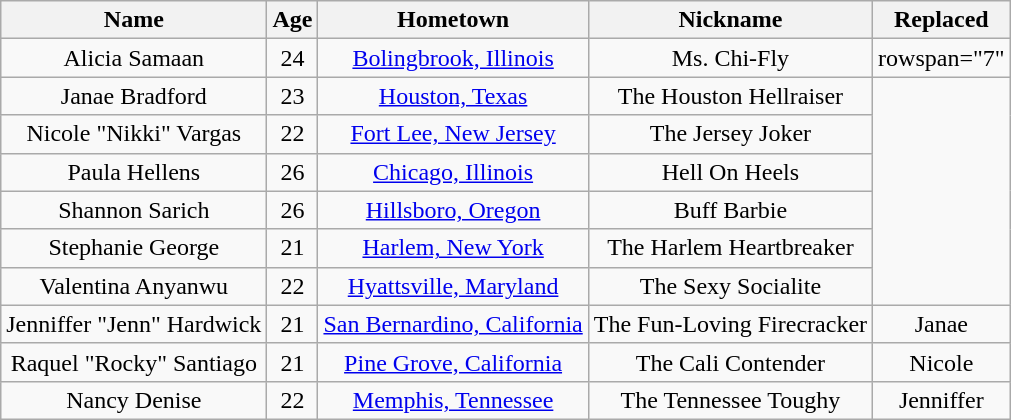<table class="wikitable sortable plainrowheaders" style="text-align:center;">
<tr>
<th scope="col">Name</th>
<th scope="col">Age</th>
<th scope="col">Hometown</th>
<th scope="col">Nickname</th>
<th scope="col">Replaced</th>
</tr>
<tr>
<td scope="row">Alicia Samaan</td>
<td>24</td>
<td><a href='#'>Bolingbrook, Illinois</a></td>
<td>Ms. Chi-Fly</td>
<td>rowspan="7" </td>
</tr>
<tr>
<td scope="row">Janae Bradford</td>
<td>23</td>
<td><a href='#'>Houston, Texas</a></td>
<td>The Houston Hellraiser</td>
</tr>
<tr>
<td scope="row">Nicole "Nikki" Vargas</td>
<td>22</td>
<td><a href='#'>Fort Lee, New Jersey</a></td>
<td>The Jersey Joker</td>
</tr>
<tr>
<td scope="row">Paula Hellens</td>
<td>26</td>
<td><a href='#'>Chicago, Illinois</a></td>
<td>Hell On Heels</td>
</tr>
<tr>
<td scope="row">Shannon Sarich</td>
<td>26</td>
<td><a href='#'>Hillsboro, Oregon</a></td>
<td>Buff Barbie</td>
</tr>
<tr>
<td scope="row">Stephanie George</td>
<td>21</td>
<td><a href='#'>Harlem, New York</a></td>
<td>The Harlem Heartbreaker</td>
</tr>
<tr>
<td scope="row">Valentina Anyanwu</td>
<td>22</td>
<td><a href='#'>Hyattsville, Maryland</a></td>
<td>The Sexy Socialite</td>
</tr>
<tr>
<td scope="row">Jenniffer "Jenn" Hardwick</td>
<td>21</td>
<td><a href='#'>San Bernardino, California</a></td>
<td>The Fun-Loving Firecracker</td>
<td>Janae</td>
</tr>
<tr>
<td scope="row">Raquel "Rocky" Santiago</td>
<td>21</td>
<td><a href='#'>Pine Grove, California</a></td>
<td>The Cali Contender</td>
<td>Nicole</td>
</tr>
<tr>
<td scope="row">Nancy Denise</td>
<td>22</td>
<td><a href='#'>Memphis, Tennessee</a></td>
<td>The Tennessee Toughy</td>
<td>Jenniffer</td>
</tr>
</table>
